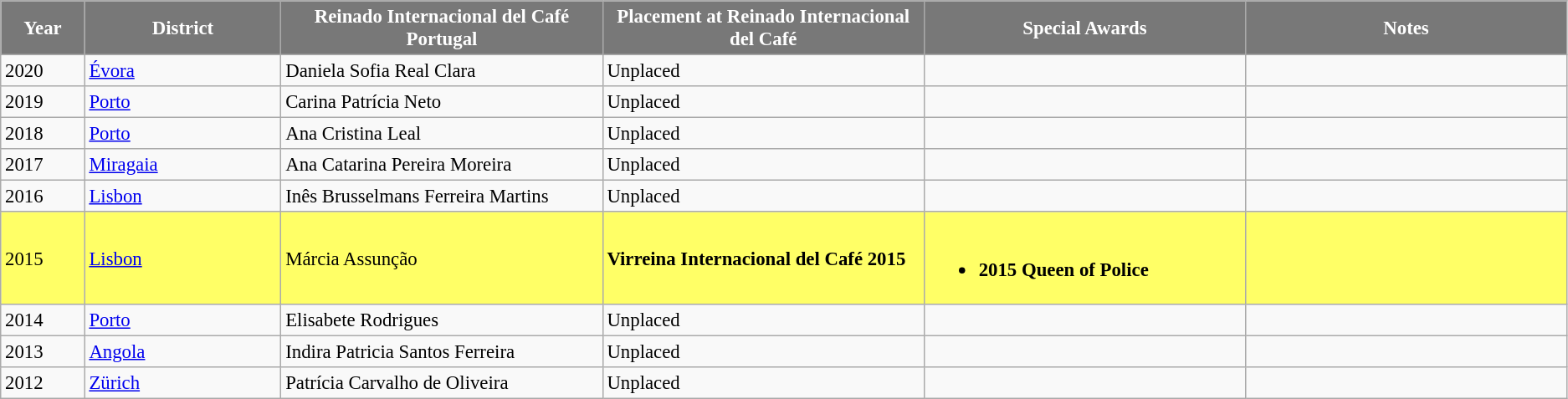<table class="wikitable " style="font-size: 95%;">
<tr>
<th width="60" style="background-color:#787878;color:#FFFFFF;">Year</th>
<th width="150" style="background-color:#787878;color:#FFFFFF;">District</th>
<th width="250" style="background-color:#787878;color:#FFFFFF;">Reinado Internacional del Café Portugal</th>
<th width="250" style="background-color:#787878;color:#FFFFFF;">Placement at Reinado Internacional del Café</th>
<th width="250" style="background-color:#787878;color:#FFFFFF;">Special Awards</th>
<th width="250" style="background-color:#787878;color:#FFFFFF;">Notes</th>
</tr>
<tr>
<td>2020</td>
<td><a href='#'>Évora</a></td>
<td>Daniela Sofia Real Clara</td>
<td>Unplaced</td>
<td></td>
<td></td>
</tr>
<tr>
<td>2019</td>
<td><a href='#'>Porto</a></td>
<td>Carina Patrícia Neto</td>
<td>Unplaced</td>
<td></td>
<td></td>
</tr>
<tr>
<td>2018</td>
<td><a href='#'>Porto</a></td>
<td>Ana Cristina Leal</td>
<td>Unplaced</td>
<td></td>
<td></td>
</tr>
<tr>
<td>2017</td>
<td><a href='#'>Miragaia</a></td>
<td>Ana Catarina Pereira Moreira</td>
<td>Unplaced</td>
<td></td>
<td></td>
</tr>
<tr>
<td>2016</td>
<td><a href='#'>Lisbon</a></td>
<td>Inês Brusselmans Ferreira Martins</td>
<td>Unplaced</td>
<td></td>
<td></td>
</tr>
<tr style="background-color:#FFFF66; ">
<td>2015</td>
<td><a href='#'>Lisbon</a></td>
<td>Márcia Assunção</td>
<td><strong>Virreina Internacional del Café 2015</strong></td>
<td><br><ul><li><strong>2015 Queen of Police</strong></li></ul></td>
<td></td>
</tr>
<tr>
<td>2014</td>
<td><a href='#'>Porto</a></td>
<td>Elisabete Rodrigues</td>
<td>Unplaced</td>
<td></td>
<td></td>
</tr>
<tr>
<td>2013</td>
<td><a href='#'>Angola</a></td>
<td>Indira Patricia Santos Ferreira</td>
<td>Unplaced</td>
<td></td>
<td></td>
</tr>
<tr>
<td>2012</td>
<td><a href='#'>Zürich</a></td>
<td>Patrícia Carvalho de Oliveira</td>
<td>Unplaced</td>
<td></td>
<td></td>
</tr>
</table>
